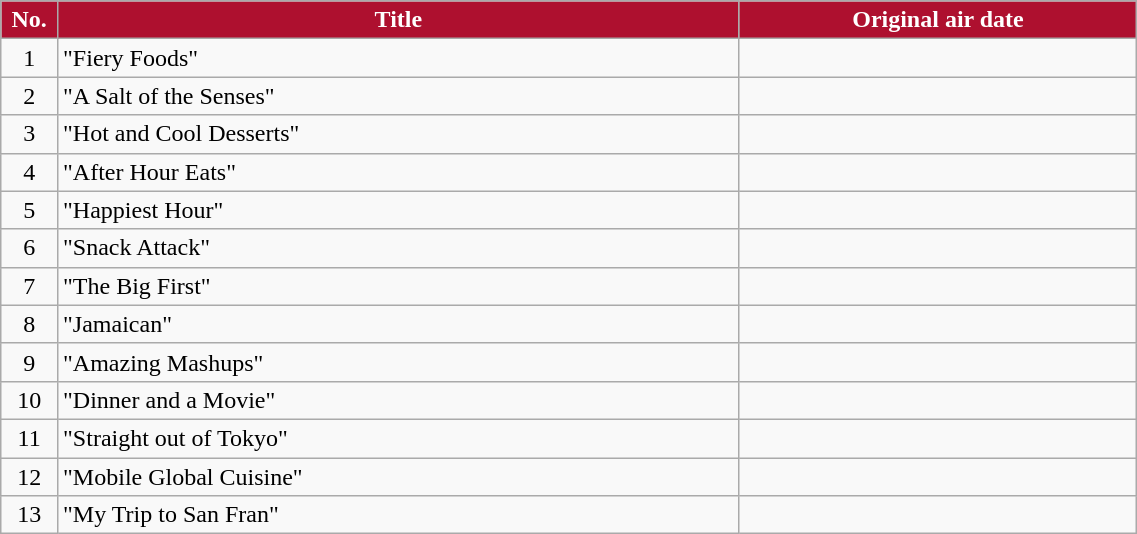<table class="wikitable plainrowheaders" style="width:60%;">
<tr>
<th style="background-color: #AE102F; color: #FFFFFF;" width=5%>No.</th>
<th style="background-color: #AE102F; color: #FFFFFF;" width=60%>Title</th>
<th style="background-color: #AE102F; color: #FFFFFF;">Original air date</th>
</tr>
<tr>
<td align=center>1</td>
<td>"Fiery Foods"</td>
<td align=center></td>
</tr>
<tr>
<td align=center>2</td>
<td>"A Salt of the Senses"</td>
<td align=center></td>
</tr>
<tr>
<td align=center>3</td>
<td>"Hot and Cool Desserts"</td>
<td align=center></td>
</tr>
<tr>
<td align=center>4</td>
<td>"After Hour Eats"</td>
<td align=center></td>
</tr>
<tr>
<td align=center>5</td>
<td>"Happiest Hour"</td>
<td align=center></td>
</tr>
<tr>
<td align=center>6</td>
<td>"Snack Attack"</td>
<td align=center></td>
</tr>
<tr>
<td align=center>7</td>
<td>"The Big First"</td>
<td align=center></td>
</tr>
<tr>
<td align=center>8</td>
<td>"Jamaican"</td>
<td align=center></td>
</tr>
<tr>
<td align=center>9</td>
<td>"Amazing Mashups"</td>
<td align=center></td>
</tr>
<tr>
<td align=center>10</td>
<td>"Dinner and a Movie"</td>
<td align=center></td>
</tr>
<tr>
<td align=center>11</td>
<td>"Straight out of Tokyo"</td>
<td align=center></td>
</tr>
<tr>
<td align=center>12</td>
<td>"Mobile Global Cuisine"</td>
<td align=center></td>
</tr>
<tr>
<td align=center>13</td>
<td>"My Trip to San Fran"</td>
<td align=center></td>
</tr>
</table>
